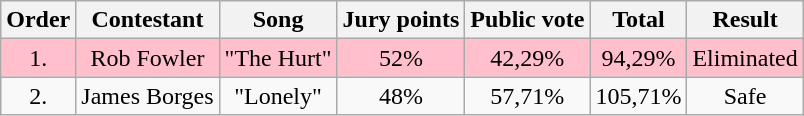<table class="wikitable sortable" style="text-align: center; width: auto;">
<tr class="hintergrundfarbe5">
<th>Order</th>
<th>Contestant</th>
<th>Song</th>
<th>Jury points</th>
<th>Public vote</th>
<th>Total</th>
<th>Result</th>
</tr>
<tr bgcolor=pink>
<td>1.</td>
<td>Rob Fowler</td>
<td>"The Hurt"</td>
<td>52%</td>
<td>42,29%</td>
<td>94,29%</td>
<td>Eliminated</td>
</tr>
<tr>
<td>2.</td>
<td>James Borges</td>
<td>"Lonely"</td>
<td>48%</td>
<td>57,71%</td>
<td>105,71%</td>
<td>Safe</td>
</tr>
</table>
